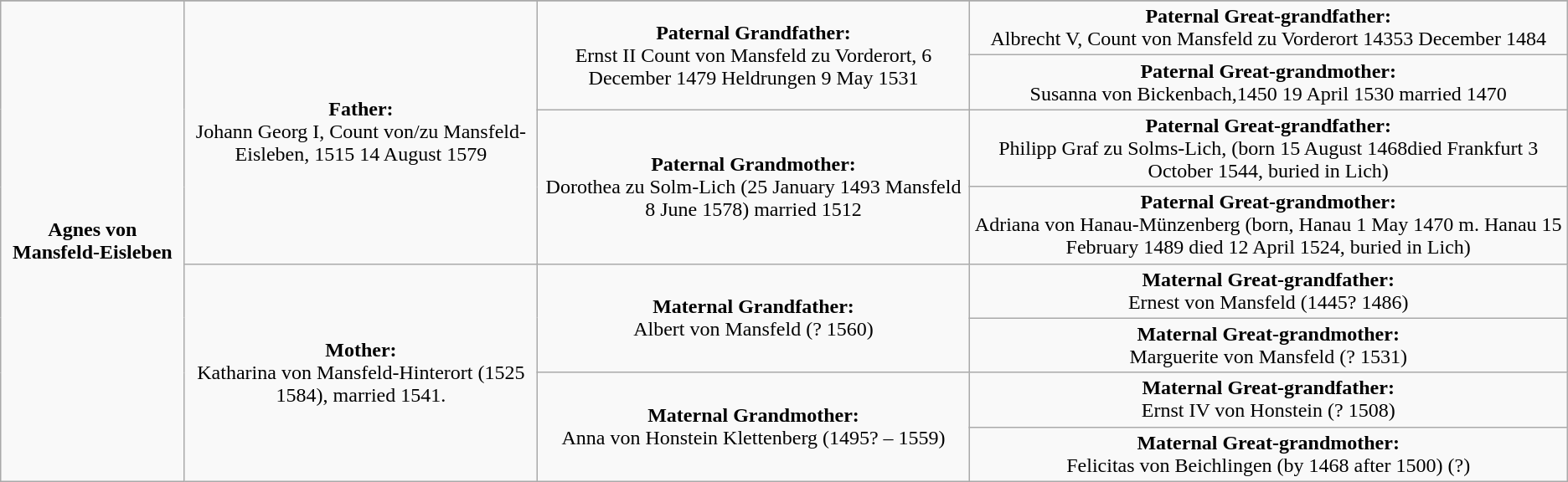<table class="wikitable">
<tr>
</tr>
<tr>
<td rowspan="8" align="center"><strong>Agnes von Mansfeld-Eisleben</strong></td>
<td rowspan="4" align="center"><strong>Father:</strong><br>Johann Georg I, Count von/zu Mansfeld-Eisleben, 1515  14 August 1579</td>
<td rowspan="2" align="center"><strong>Paternal Grandfather:</strong><br>Ernst II Count von Mansfeld zu Vorderort, 6 December 1479  Heldrungen 9 May 1531</td>
<td align="center"><strong>Paternal Great-grandfather:</strong><br>Albrecht V, Count von Mansfeld zu Vorderort 14353 December 1484</td>
</tr>
<tr>
<td align="center"><strong>Paternal Great-grandmother:</strong><br>Susanna von Bickenbach,1450 19 April 1530 married 1470</td>
</tr>
<tr>
<td rowspan="2" align="center"><strong>Paternal Grandmother:</strong><br>Dorothea zu Solm-Lich (25 January 1493 Mansfeld 8 June 1578) married 1512</td>
<td align="center"><strong>Paternal Great-grandfather:</strong><br>Philipp Graf zu Solms-Lich, (born 15 August 1468died Frankfurt 3 October 1544, buried in Lich)</td>
</tr>
<tr>
<td align="center"><strong>Paternal Great-grandmother:</strong><br>Adriana von Hanau-Münzenberg (born, Hanau 1 May 1470  m. Hanau 15 February 1489  died 12 April 1524, buried in Lich)</td>
</tr>
<tr>
<td rowspan="4" align="center"><strong>Mother:</strong><br>Katharina von Mansfeld-Hinterort (1525  1584), married 1541.</td>
<td rowspan="2" align="center"><strong>Maternal Grandfather:</strong><br>Albert von Mansfeld (?  1560)</td>
<td align="center"><strong>Maternal Great-grandfather:</strong><br>Ernest von Mansfeld (1445?  1486)</td>
</tr>
<tr>
<td align="center"><strong>Maternal Great-grandmother:</strong><br>Marguerite von Mansfeld (?  1531)</td>
</tr>
<tr>
<td rowspan="2" align="center"><strong>Maternal Grandmother:</strong><br>Anna von Honstein Klettenberg (1495? – 1559)</td>
<td align="center"><strong>Maternal Great-grandfather:</strong><br>Ernst IV von Honstein (?  1508)</td>
</tr>
<tr>
<td align="center"><strong>Maternal Great-grandmother:</strong><br>Felicitas von Beichlingen (by 1468  after 1500) (?)</td>
</tr>
</table>
